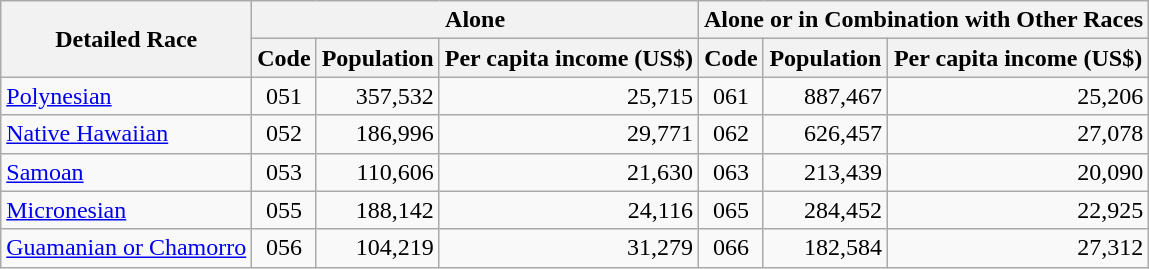<table class="wikitable sortable">
<tr>
<th rowspan=2>Detailed Race</th>
<th colspan=3>Alone</th>
<th colspan=3>Alone or in Combination with Other Races</th>
</tr>
<tr>
<th>Code</th>
<th>Population</th>
<th>Per capita income (US$)</th>
<th>Code</th>
<th>Population</th>
<th>Per capita income (US$)</th>
</tr>
<tr>
<td><a href='#'>Polynesian</a></td>
<td align=center>051</td>
<td align=right>357,532</td>
<td align=right>25,715</td>
<td align=center>061</td>
<td align=right>887,467</td>
<td align=right>25,206</td>
</tr>
<tr>
<td><a href='#'>Native Hawaiian</a></td>
<td align=center>052</td>
<td align=right>186,996</td>
<td align=right>29,771</td>
<td align=center>062</td>
<td align=right>626,457</td>
<td align=right>27,078</td>
</tr>
<tr>
<td><a href='#'>Samoan</a></td>
<td align=center>053</td>
<td align=right>110,606</td>
<td align=right>21,630</td>
<td align=center>063</td>
<td align=right>213,439</td>
<td align=right>20,090</td>
</tr>
<tr>
<td><a href='#'>Micronesian</a></td>
<td align=center>055</td>
<td align=right>188,142</td>
<td align=right>24,116</td>
<td align=center>065</td>
<td align=right>284,452</td>
<td align=right>22,925</td>
</tr>
<tr>
<td><a href='#'>Guamanian or Chamorro</a></td>
<td align=center>056</td>
<td align=right>104,219</td>
<td align=right>31,279</td>
<td align=center>066</td>
<td align=right>182,584</td>
<td align=right>27,312</td>
</tr>
</table>
